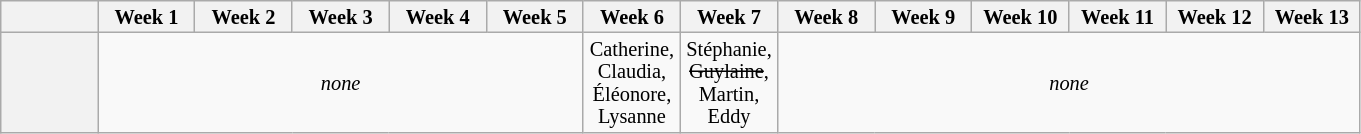<table class="wikitable" style="text-align:center; font-size:85%; line-height:15px;">
<tr>
<th style="width:7%"></th>
<th style="width:7%">Week 1</th>
<th style="width:7%">Week 2</th>
<th style="width:7%">Week 3</th>
<th style="width:7%">Week 4</th>
<th style="width:7%">Week 5</th>
<th style="width:7%">Week 6</th>
<th style="width:7%">Week 7</th>
<th style="width:7%">Week 8</th>
<th style="width:7%">Week 9</th>
<th style="width:7%">Week 10</th>
<th style="width:7%">Week 11</th>
<th style="width:7%">Week 12</th>
<th style="width:7%">Week 13</th>
</tr>
<tr>
<th></th>
<td colspan="5"><em>none</em></td>
<td>Catherine,<br>Claudia,<br>Éléonore,<br>Lysanne</td>
<td>Stéphanie,<br><s>Guylaine</s>,<br>Martin,<br>Eddy</td>
<td colspan="6"><em>none</em></td>
</tr>
</table>
